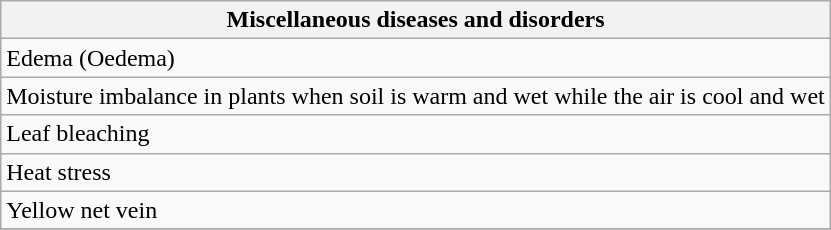<table class="wikitable" style="clear">
<tr>
<th colspan=2><strong>Miscellaneous diseases and disorders</strong><br></th>
</tr>
<tr>
<td>Edema (Oedema)</td>
</tr>
<tr>
<td>Moisture imbalance in plants when soil is warm and wet while the air is cool and wet</td>
</tr>
<tr>
<td>Leaf bleaching</td>
</tr>
<tr>
<td>Heat stress</td>
</tr>
<tr>
<td>Yellow net vein</td>
</tr>
<tr>
</tr>
</table>
